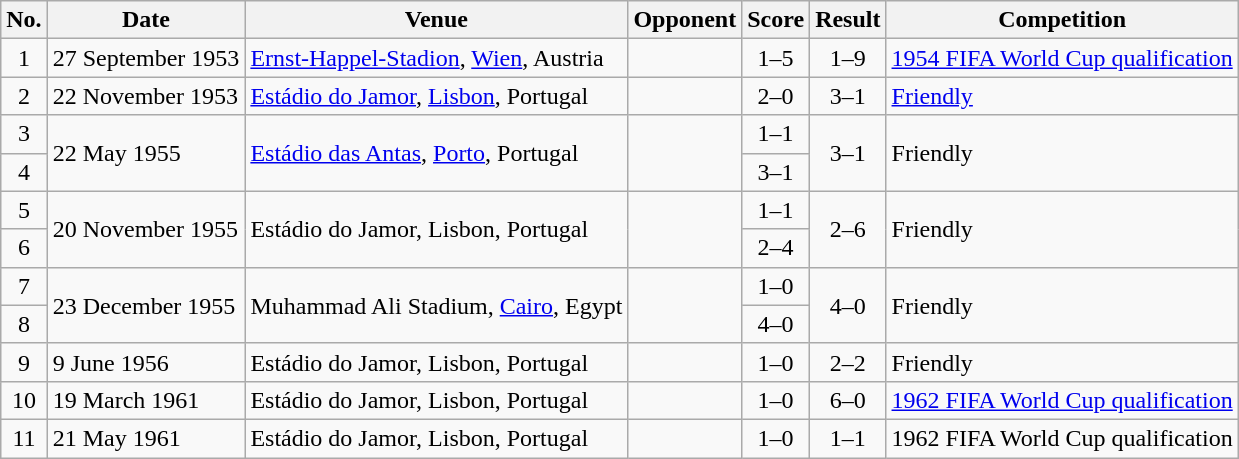<table class="wikitable sortable">
<tr>
<th scope="col">No.</th>
<th scope="col">Date</th>
<th scope="col">Venue</th>
<th scope="col">Opponent</th>
<th scope="col">Score</th>
<th scope="col">Result</th>
<th scope="col">Competition</th>
</tr>
<tr>
<td style="text-align:center">1</td>
<td>27 September 1953</td>
<td><a href='#'>Ernst-Happel-Stadion</a>, <a href='#'>Wien</a>, Austria</td>
<td></td>
<td style="text-align:center">1–5</td>
<td style="text-align:center">1–9</td>
<td><a href='#'>1954 FIFA World Cup qualification</a></td>
</tr>
<tr>
<td style="text-align:center">2</td>
<td>22 November 1953</td>
<td><a href='#'>Estádio do Jamor</a>, <a href='#'>Lisbon</a>, Portugal</td>
<td></td>
<td style="text-align:center">2–0</td>
<td style="text-align:center">3–1</td>
<td><a href='#'>Friendly</a></td>
</tr>
<tr>
<td style="text-align:center">3</td>
<td rowspan="2">22 May 1955</td>
<td rowspan="2"><a href='#'>Estádio das Antas</a>, <a href='#'>Porto</a>, Portugal</td>
<td rowspan="2"></td>
<td style="text-align:center">1–1</td>
<td rowspan="2" style="text-align:center">3–1</td>
<td rowspan="2">Friendly</td>
</tr>
<tr>
<td style="text-align:center">4</td>
<td style="text-align:center">3–1</td>
</tr>
<tr>
<td style="text-align:center">5</td>
<td rowspan="2">20 November 1955</td>
<td rowspan="2">Estádio do Jamor, Lisbon, Portugal</td>
<td rowspan="2"></td>
<td style="text-align:center">1–1</td>
<td rowspan="2" style="text-align:center">2–6</td>
<td rowspan="2">Friendly</td>
</tr>
<tr>
<td style="text-align:center">6</td>
<td style="text-align:center">2–4</td>
</tr>
<tr>
<td style="text-align:center">7</td>
<td rowspan="2">23 December 1955</td>
<td rowspan="2">Muhammad Ali Stadium, <a href='#'>Cairo</a>, Egypt</td>
<td rowspan="2"></td>
<td style="text-align:center">1–0</td>
<td rowspan="2" style="text-align:center">4–0</td>
<td rowspan="2">Friendly</td>
</tr>
<tr>
<td style="text-align:center">8</td>
<td style="text-align:center">4–0</td>
</tr>
<tr>
<td style="text-align:center">9</td>
<td>9 June 1956</td>
<td>Estádio do Jamor, Lisbon, Portugal</td>
<td></td>
<td style="text-align:center">1–0</td>
<td style="text-align:center">2–2</td>
<td>Friendly</td>
</tr>
<tr>
<td style="text-align:center">10</td>
<td>19 March 1961</td>
<td>Estádio do Jamor, Lisbon, Portugal</td>
<td></td>
<td style="text-align:center">1–0</td>
<td style="text-align:center">6–0</td>
<td><a href='#'>1962 FIFA World Cup qualification</a></td>
</tr>
<tr>
<td style="text-align:center">11</td>
<td>21 May 1961</td>
<td>Estádio do Jamor, Lisbon, Portugal</td>
<td></td>
<td style="text-align:center">1–0</td>
<td style="text-align:center">1–1</td>
<td>1962 FIFA World Cup qualification</td>
</tr>
</table>
